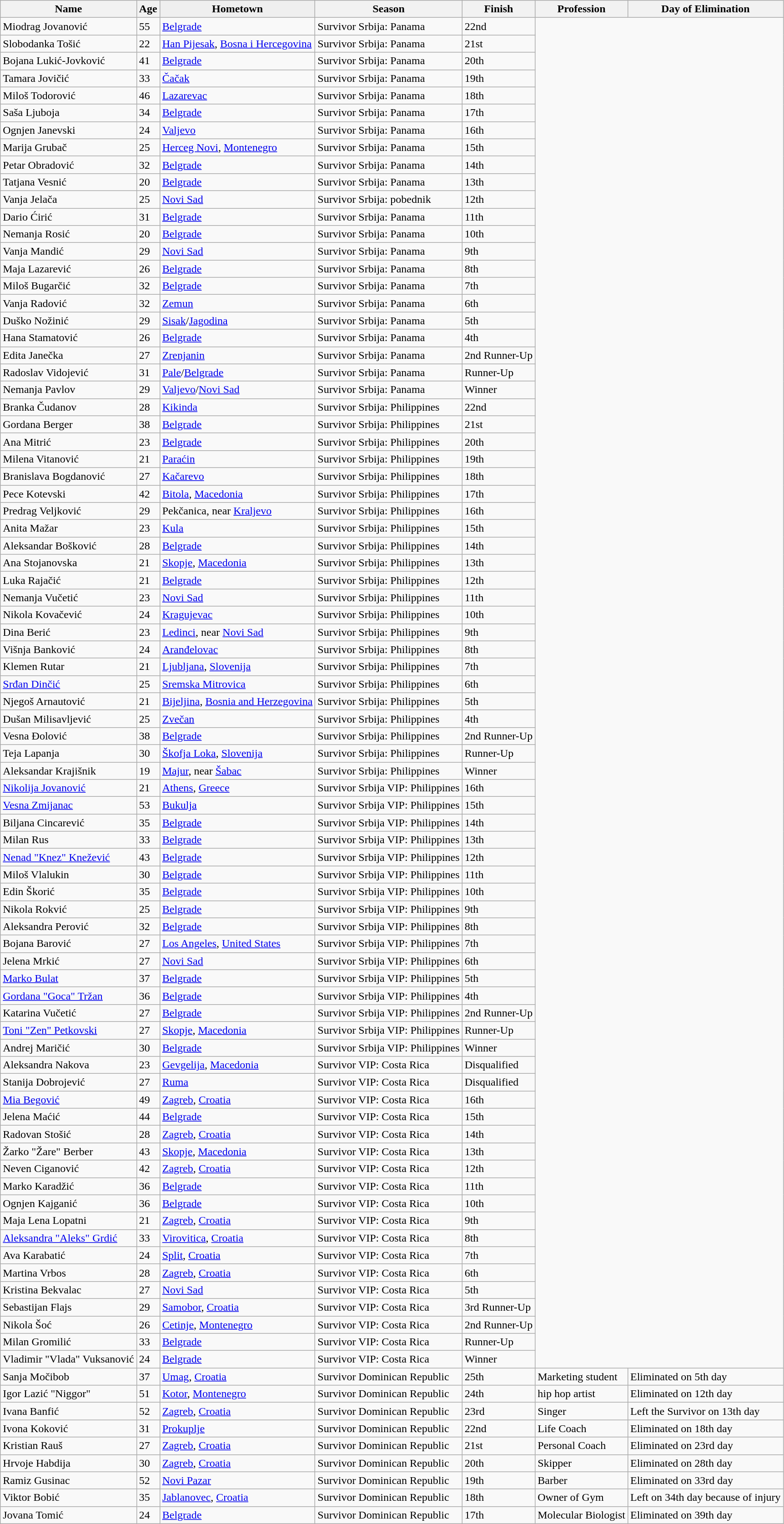<table class="wikitable sortable">
<tr>
<th bgcolor="#efefef">Name</th>
<th bgcolor="#efefef">Age</th>
<th style="background:#efefef">Hometown</th>
<th bgcolor="#efefef">Season</th>
<th bgcolor="#efefef">Finish</th>
<th bgcolor="#efefef">Profession</th>
<th bgcolor="#efefef">Day of Elimination</th>
</tr>
<tr>
<td>Miodrag Jovanović</td>
<td>55</td>
<td><a href='#'>Belgrade</a></td>
<td>Survivor Srbija: Panama</td>
<td>22nd</td>
</tr>
<tr>
<td>Slobodanka Tošić</td>
<td>22</td>
<td><a href='#'>Han Pijesak</a>, <a href='#'>Bosna i Hercegovina</a></td>
<td>Survivor Srbija: Panama</td>
<td>21st</td>
</tr>
<tr>
<td>Bojana Lukić-Jovković</td>
<td>41</td>
<td><a href='#'>Belgrade</a></td>
<td>Survivor Srbija: Panama</td>
<td>20th</td>
</tr>
<tr>
<td>Tamara Jovičić</td>
<td>33</td>
<td><a href='#'>Čačak</a></td>
<td>Survivor Srbija: Panama</td>
<td>19th</td>
</tr>
<tr>
<td>Miloš Todorović</td>
<td>46</td>
<td><a href='#'>Lazarevac</a></td>
<td>Survivor Srbija: Panama</td>
<td>18th</td>
</tr>
<tr>
<td>Saša Ljuboja</td>
<td>34</td>
<td><a href='#'>Belgrade</a></td>
<td>Survivor Srbija: Panama</td>
<td>17th</td>
</tr>
<tr>
<td>Ognjen Janevski</td>
<td>24</td>
<td><a href='#'>Valjevo</a></td>
<td>Survivor Srbija: Panama</td>
<td>16th</td>
</tr>
<tr>
<td>Marija Grubač</td>
<td>25</td>
<td><a href='#'>Herceg Novi</a>, <a href='#'>Montenegro</a></td>
<td>Survivor Srbija: Panama</td>
<td>15th</td>
</tr>
<tr>
<td>Petar Obradović</td>
<td>32</td>
<td><a href='#'>Belgrade</a></td>
<td>Survivor Srbija: Panama</td>
<td>14th</td>
</tr>
<tr>
<td>Tatjana Vesnić</td>
<td>20</td>
<td><a href='#'>Belgrade</a></td>
<td>Survivor Srbija: Panama</td>
<td>13th</td>
</tr>
<tr>
<td>Vanja Jelača</td>
<td>25</td>
<td><a href='#'>Novi Sad</a></td>
<td>Survivor Srbija: pobednik</td>
<td>12th</td>
</tr>
<tr>
<td>Dario Ćirić</td>
<td>31</td>
<td><a href='#'>Belgrade</a></td>
<td>Survivor Srbija: Panama</td>
<td>11th</td>
</tr>
<tr>
<td>Nemanja Rosić</td>
<td>20</td>
<td><a href='#'>Belgrade</a></td>
<td>Survivor Srbija: Panama</td>
<td>10th</td>
</tr>
<tr>
<td>Vanja Mandić</td>
<td>29</td>
<td><a href='#'>Novi Sad</a></td>
<td>Survivor Srbija: Panama</td>
<td>9th</td>
</tr>
<tr>
<td>Maja Lazarević</td>
<td>26</td>
<td><a href='#'>Belgrade</a></td>
<td>Survivor Srbija: Panama</td>
<td>8th</td>
</tr>
<tr>
<td>Miloš Bugarčić</td>
<td>32</td>
<td><a href='#'>Belgrade</a></td>
<td>Survivor Srbija: Panama</td>
<td>7th</td>
</tr>
<tr>
<td>Vanja Radović</td>
<td>32</td>
<td><a href='#'>Zemun</a></td>
<td>Survivor Srbija: Panama</td>
<td>6th</td>
</tr>
<tr>
<td>Duško Nožinić</td>
<td>29</td>
<td><a href='#'>Sisak</a>/<a href='#'>Jagodina</a></td>
<td>Survivor Srbija: Panama</td>
<td>5th</td>
</tr>
<tr>
<td>Hana Stamatović</td>
<td>26</td>
<td><a href='#'>Belgrade</a></td>
<td>Survivor Srbija: Panama</td>
<td>4th</td>
</tr>
<tr>
<td>Edita Janečka</td>
<td>27</td>
<td><a href='#'>Zrenjanin</a></td>
<td>Survivor Srbija: Panama</td>
<td>2nd Runner-Up</td>
</tr>
<tr>
<td>Radoslav Vidojević</td>
<td>31</td>
<td><a href='#'>Pale</a>/<a href='#'>Belgrade</a></td>
<td>Survivor Srbija: Panama</td>
<td>Runner-Up</td>
</tr>
<tr>
<td>Nemanja Pavlov</td>
<td>29</td>
<td><a href='#'>Valjevo</a>/<a href='#'>Novi Sad</a></td>
<td>Survivor Srbija: Panama</td>
<td>Winner</td>
</tr>
<tr>
<td>Branka Čudanov</td>
<td>28</td>
<td><a href='#'>Kikinda</a></td>
<td>Survivor Srbija: Philippines</td>
<td>22nd</td>
</tr>
<tr>
<td>Gordana Berger</td>
<td>38</td>
<td><a href='#'>Belgrade</a></td>
<td>Survivor Srbija: Philippines</td>
<td>21st</td>
</tr>
<tr>
<td>Ana Mitrić</td>
<td>23</td>
<td><a href='#'>Belgrade</a></td>
<td>Survivor Srbija: Philippines</td>
<td>20th</td>
</tr>
<tr>
<td>Milena Vitanović</td>
<td>21</td>
<td><a href='#'>Paraćin</a></td>
<td>Survivor Srbija: Philippines</td>
<td>19th</td>
</tr>
<tr>
<td>Branislava Bogdanović</td>
<td>27</td>
<td><a href='#'>Kačarevo</a></td>
<td>Survivor Srbija: Philippines</td>
<td>18th</td>
</tr>
<tr>
<td>Pece Kotevski</td>
<td>42</td>
<td><a href='#'>Bitola</a>, <a href='#'>Macedonia</a></td>
<td>Survivor Srbija: Philippines</td>
<td>17th</td>
</tr>
<tr>
<td>Predrag Veljković</td>
<td>29</td>
<td>Pekčanica, near <a href='#'>Kraljevo</a></td>
<td>Survivor Srbija: Philippines</td>
<td>16th</td>
</tr>
<tr>
<td>Anita Mažar</td>
<td>23</td>
<td><a href='#'>Kula</a></td>
<td>Survivor Srbija: Philippines</td>
<td>15th</td>
</tr>
<tr>
<td>Aleksandar Bošković</td>
<td>28</td>
<td><a href='#'>Belgrade</a></td>
<td>Survivor Srbija: Philippines</td>
<td>14th</td>
</tr>
<tr>
<td>Ana Stojanovska</td>
<td>21</td>
<td><a href='#'>Skopje</a>, <a href='#'>Macedonia</a></td>
<td>Survivor Srbija: Philippines</td>
<td>13th</td>
</tr>
<tr>
<td>Luka Rajačić</td>
<td>21</td>
<td><a href='#'>Belgrade</a></td>
<td>Survivor Srbija: Philippines</td>
<td>12th</td>
</tr>
<tr>
<td>Nemanja Vučetić</td>
<td>23</td>
<td><a href='#'>Novi Sad</a></td>
<td>Survivor Srbija: Philippines</td>
<td>11th</td>
</tr>
<tr>
<td>Nikola Kovačević</td>
<td>24</td>
<td><a href='#'>Kragujevac</a></td>
<td>Survivor Srbija: Philippines</td>
<td>10th</td>
</tr>
<tr>
<td>Dina Berić</td>
<td>23</td>
<td><a href='#'>Ledinci</a>, near <a href='#'>Novi Sad</a></td>
<td>Survivor Srbija: Philippines</td>
<td>9th</td>
</tr>
<tr>
<td>Višnja Banković</td>
<td>24</td>
<td><a href='#'>Aranđelovac</a></td>
<td>Survivor Srbija: Philippines</td>
<td>8th</td>
</tr>
<tr>
<td>Klemen Rutar</td>
<td>21</td>
<td><a href='#'>Ljubljana</a>, <a href='#'>Slovenija</a></td>
<td>Survivor Srbija: Philippines</td>
<td>7th</td>
</tr>
<tr>
<td><a href='#'>Srđan Dinčić</a></td>
<td>25</td>
<td><a href='#'>Sremska Mitrovica</a></td>
<td>Survivor Srbija: Philippines</td>
<td>6th</td>
</tr>
<tr>
<td>Njegoš Arnautović</td>
<td>21</td>
<td><a href='#'>Bijeljina</a>, <a href='#'>Bosnia and Herzegovina</a></td>
<td>Survivor Srbija: Philippines</td>
<td>5th</td>
</tr>
<tr>
<td>Dušan Milisavljević</td>
<td>25</td>
<td><a href='#'>Zvečan</a></td>
<td>Survivor Srbija: Philippines</td>
<td>4th</td>
</tr>
<tr>
<td>Vesna Đolović</td>
<td>38</td>
<td><a href='#'>Belgrade</a></td>
<td>Survivor Srbija: Philippines</td>
<td>2nd Runner-Up</td>
</tr>
<tr>
<td>Teja Lapanja</td>
<td>30</td>
<td><a href='#'>Škofja Loka</a>, <a href='#'>Slovenija</a></td>
<td>Survivor Srbija: Philippines</td>
<td>Runner-Up</td>
</tr>
<tr>
<td>Aleksandar Krajišnik</td>
<td>19</td>
<td><a href='#'>Majur</a>, near <a href='#'>Šabac</a></td>
<td>Survivor Srbija: Philippines</td>
<td>Winner</td>
</tr>
<tr>
<td><a href='#'>Nikolija Jovanović</a></td>
<td>21</td>
<td><a href='#'>Athens</a>, <a href='#'>Greece</a></td>
<td>Survivor Srbija VIP: Philippines</td>
<td>16th</td>
</tr>
<tr>
<td><a href='#'>Vesna Zmijanac</a></td>
<td>53</td>
<td><a href='#'>Bukulja</a></td>
<td>Survivor Srbija VIP: Philippines</td>
<td>15th</td>
</tr>
<tr>
<td>Biljana Cincarević</td>
<td>35</td>
<td><a href='#'>Belgrade</a></td>
<td>Survivor Srbija VIP: Philippines</td>
<td>14th</td>
</tr>
<tr>
<td>Milan Rus</td>
<td>33</td>
<td><a href='#'>Belgrade</a></td>
<td>Survivor Srbija VIP: Philippines</td>
<td>13th</td>
</tr>
<tr>
<td><a href='#'>Nenad "Knez" Knežević</a></td>
<td>43</td>
<td><a href='#'>Belgrade</a></td>
<td>Survivor Srbija VIP: Philippines</td>
<td>12th</td>
</tr>
<tr>
<td>Miloš Vlalukin</td>
<td>30</td>
<td><a href='#'>Belgrade</a></td>
<td>Survivor Srbija VIP: Philippines</td>
<td>11th</td>
</tr>
<tr>
<td>Edin Škorić</td>
<td>35</td>
<td><a href='#'>Belgrade</a></td>
<td>Survivor Srbija VIP: Philippines</td>
<td>10th</td>
</tr>
<tr>
<td>Nikola Rokvić</td>
<td>25</td>
<td><a href='#'>Belgrade</a></td>
<td>Survivor Srbija VIP: Philippines</td>
<td>9th</td>
</tr>
<tr>
<td>Aleksandra Perović</td>
<td>32</td>
<td><a href='#'>Belgrade</a></td>
<td>Survivor Srbija VIP: Philippines</td>
<td>8th</td>
</tr>
<tr>
<td>Bojana Barović</td>
<td>27</td>
<td><a href='#'>Los Angeles</a>, <a href='#'>United States</a></td>
<td>Survivor Srbija VIP: Philippines</td>
<td>7th</td>
</tr>
<tr>
<td>Jelena Mrkić</td>
<td>27</td>
<td><a href='#'>Novi Sad</a></td>
<td>Survivor Srbija VIP: Philippines</td>
<td>6th</td>
</tr>
<tr>
<td><a href='#'>Marko Bulat</a></td>
<td>37</td>
<td><a href='#'>Belgrade</a></td>
<td>Survivor Srbija VIP: Philippines</td>
<td>5th</td>
</tr>
<tr>
<td><a href='#'>Gordana "Goca" Tržan</a></td>
<td>36</td>
<td><a href='#'>Belgrade</a></td>
<td>Survivor Srbija VIP: Philippines</td>
<td>4th</td>
</tr>
<tr>
<td>Katarina Vučetić</td>
<td>27</td>
<td><a href='#'>Belgrade</a></td>
<td>Survivor Srbija VIP: Philippines</td>
<td>2nd Runner-Up</td>
</tr>
<tr>
<td><a href='#'>Toni "Zen" Petkovski</a></td>
<td>27</td>
<td><a href='#'>Skopje</a>, <a href='#'>Macedonia</a></td>
<td>Survivor Srbija VIP: Philippines</td>
<td>Runner-Up</td>
</tr>
<tr>
<td>Andrej Maričić</td>
<td>30</td>
<td><a href='#'>Belgrade</a></td>
<td>Survivor Srbija VIP: Philippines</td>
<td>Winner</td>
</tr>
<tr>
<td>Aleksandra Nakova</td>
<td>23</td>
<td><a href='#'>Gevgelija</a>, <a href='#'>Macedonia</a></td>
<td>Survivor VIP: Costa Rica</td>
<td>Disqualified</td>
</tr>
<tr>
<td>Stanija Dobrojević</td>
<td>27</td>
<td><a href='#'>Ruma</a></td>
<td>Survivor VIP: Costa Rica</td>
<td>Disqualified</td>
</tr>
<tr>
<td><a href='#'>Mia Begović</a></td>
<td>49</td>
<td><a href='#'>Zagreb</a>, <a href='#'>Croatia</a></td>
<td>Survivor VIP: Costa Rica</td>
<td>16th</td>
</tr>
<tr>
<td>Jelena Maćić</td>
<td>44</td>
<td><a href='#'>Belgrade</a></td>
<td>Survivor VIP: Costa Rica</td>
<td>15th</td>
</tr>
<tr>
<td>Radovan Stošić</td>
<td>28</td>
<td><a href='#'>Zagreb</a>, <a href='#'>Croatia</a></td>
<td>Survivor VIP: Costa Rica</td>
<td>14th</td>
</tr>
<tr>
<td>Žarko "Žare" Berber</td>
<td>43</td>
<td><a href='#'>Skopje</a>, <a href='#'>Macedonia</a></td>
<td>Survivor VIP: Costa Rica</td>
<td>13th</td>
</tr>
<tr>
<td>Neven Ciganović</td>
<td>42</td>
<td><a href='#'>Zagreb</a>, <a href='#'>Croatia</a></td>
<td>Survivor VIP: Costa Rica</td>
<td>12th</td>
</tr>
<tr>
<td>Marko Karadžić</td>
<td>36</td>
<td><a href='#'>Belgrade</a></td>
<td>Survivor VIP: Costa Rica</td>
<td>11th</td>
</tr>
<tr>
<td>Ognjen Kajganić</td>
<td>36</td>
<td><a href='#'>Belgrade</a></td>
<td>Survivor VIP: Costa Rica</td>
<td>10th</td>
</tr>
<tr>
<td>Maja Lena Lopatni</td>
<td>21</td>
<td><a href='#'>Zagreb</a>, <a href='#'>Croatia</a></td>
<td>Survivor VIP: Costa Rica</td>
<td>9th</td>
</tr>
<tr>
<td><a href='#'>Aleksandra "Aleks" Grdić</a></td>
<td>33</td>
<td><a href='#'>Virovitica</a>, <a href='#'>Croatia</a></td>
<td>Survivor VIP: Costa Rica</td>
<td>8th</td>
</tr>
<tr>
<td>Ava Karabatić</td>
<td>24</td>
<td><a href='#'>Split</a>, <a href='#'>Croatia</a></td>
<td>Survivor VIP: Costa Rica</td>
<td>7th</td>
</tr>
<tr>
<td>Martina Vrbos</td>
<td>28</td>
<td><a href='#'>Zagreb</a>, <a href='#'>Croatia</a></td>
<td>Survivor VIP: Costa Rica</td>
<td>6th</td>
</tr>
<tr>
<td>Kristina Bekvalac</td>
<td>27</td>
<td><a href='#'>Novi Sad</a></td>
<td>Survivor VIP: Costa Rica</td>
<td>5th</td>
</tr>
<tr>
<td>Sebastijan Flajs</td>
<td>29</td>
<td><a href='#'>Samobor</a>, <a href='#'>Croatia</a></td>
<td>Survivor VIP: Costa Rica</td>
<td>3rd Runner-Up</td>
</tr>
<tr>
<td>Nikola Šoć</td>
<td>26</td>
<td><a href='#'>Cetinje</a>, <a href='#'>Montenegro</a></td>
<td>Survivor VIP: Costa Rica</td>
<td>2nd Runner-Up</td>
</tr>
<tr>
<td>Milan Gromilić</td>
<td>33</td>
<td><a href='#'>Belgrade</a></td>
<td>Survivor VIP: Costa Rica</td>
<td>Runner-Up</td>
</tr>
<tr>
<td>Vladimir "Vlada" Vuksanović</td>
<td>24</td>
<td><a href='#'>Belgrade</a></td>
<td>Survivor VIP: Costa Rica</td>
<td>Winner</td>
</tr>
<tr>
<td>Sanja Močibob</td>
<td>37</td>
<td><a href='#'>Umag</a>, <a href='#'>Croatia</a></td>
<td>Survivor Dominican Republic</td>
<td>25th</td>
<td>Marketing student</td>
<td>Eliminated on 5th day</td>
</tr>
<tr>
<td>Igor Lazić "Niggor"</td>
<td>51</td>
<td><a href='#'>Kotor</a>, <a href='#'>Montenegro</a></td>
<td>Survivor Dominican Republic</td>
<td>24th</td>
<td>hip hop artist</td>
<td>Eliminated on 12th day</td>
</tr>
<tr>
<td>Ivana Banfić</td>
<td>52</td>
<td><a href='#'>Zagreb</a>, <a href='#'>Croatia</a></td>
<td>Survivor Dominican Republic</td>
<td>23rd</td>
<td>Singer</td>
<td>Left the Survivor on 13th day</td>
</tr>
<tr>
<td>Ivona Koković</td>
<td>31</td>
<td><a href='#'>Prokuplje</a></td>
<td>Survivor Dominican Republic</td>
<td>22nd</td>
<td>Life Coach</td>
<td>Eliminated on 18th day</td>
</tr>
<tr>
<td>Kristian Rauš</td>
<td>27</td>
<td><a href='#'>Zagreb</a>, <a href='#'>Croatia</a></td>
<td>Survivor Dominican Republic</td>
<td>21st</td>
<td>Personal Coach</td>
<td>Eliminated on 23rd day</td>
</tr>
<tr>
<td>Hrvoje Habdija</td>
<td>30</td>
<td><a href='#'>Zagreb</a>, <a href='#'>Croatia</a></td>
<td>Survivor Dominican Republic</td>
<td>20th</td>
<td>Skipper</td>
<td>Eliminated on 28th day</td>
</tr>
<tr>
<td>Ramiz Gusinac</td>
<td>52</td>
<td><a href='#'>Novi Pazar</a></td>
<td>Survivor Dominican Republic</td>
<td>19th</td>
<td>Barber</td>
<td>Eliminated on 33rd day</td>
</tr>
<tr>
<td>Viktor Bobić</td>
<td>35</td>
<td><a href='#'>Jablanovec</a>, <a href='#'>Croatia</a></td>
<td>Survivor Dominican Republic</td>
<td>18th</td>
<td>Owner of Gym</td>
<td>Left on 34th day because of injury</td>
</tr>
<tr>
<td>Jovana Tomić</td>
<td>24</td>
<td><a href='#'>Belgrade</a></td>
<td>Survivor Dominican Republic</td>
<td>17th</td>
<td>Molecular Biologist</td>
<td>Eliminated on 39th day</td>
</tr>
</table>
